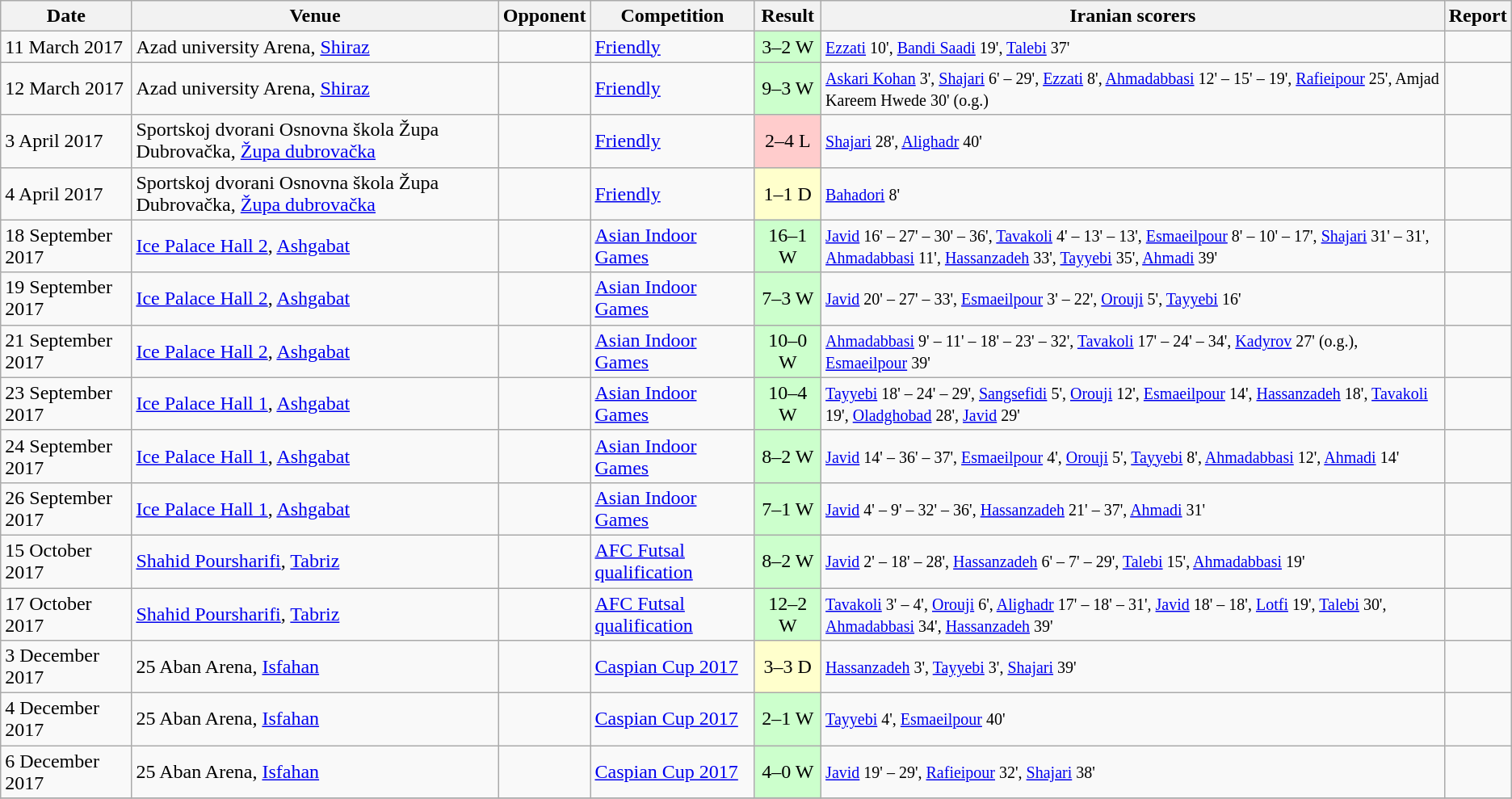<table class="wikitable">
<tr>
<th>Date</th>
<th>Venue</th>
<th>Opponent</th>
<th>Competition</th>
<th>Result</th>
<th>Iranian scorers</th>
<th>Report</th>
</tr>
<tr>
<td>11 March 2017</td>
<td> Azad university Arena, <a href='#'>Shiraz</a></td>
<td></td>
<td><a href='#'>Friendly</a></td>
<td bgcolor=#ccffcc align=center>3–2 W</td>
<td><small> <a href='#'>Ezzati</a> 10', <a href='#'>Bandi Saadi</a> 19', <a href='#'>Talebi</a> 37' </small></td>
<td align=center></td>
</tr>
<tr>
<td>12 March 2017</td>
<td> Azad university Arena, <a href='#'>Shiraz</a></td>
<td></td>
<td><a href='#'>Friendly</a></td>
<td bgcolor=#ccffcc align=center>9–3 W</td>
<td><small> <a href='#'>Askari Kohan</a> 3', <a href='#'>Shajari</a> 6' – 29', <a href='#'>Ezzati</a> 8', <a href='#'>Ahmadabbasi</a> 12' – 15' – 19', <a href='#'>Rafieipour</a> 25', Amjad Kareem Hwede 30' (o.g.) </small></td>
<td align=center></td>
</tr>
<tr>
<td>3 April 2017</td>
<td> Sportskoj dvorani Osnovna škola Župa Dubrovačka, <a href='#'>Župa dubrovačka</a></td>
<td></td>
<td><a href='#'>Friendly</a></td>
<td bgcolor=#FFCCCC align=center>2–4 L</td>
<td><small> <a href='#'>Shajari</a> 28', <a href='#'>Alighadr</a> 40' </small></td>
<td align=center></td>
</tr>
<tr>
<td>4 April 2017</td>
<td> Sportskoj dvorani Osnovna škola Župa Dubrovačka, <a href='#'>Župa dubrovačka</a></td>
<td></td>
<td><a href='#'>Friendly</a></td>
<td bgcolor=#FFFFCC align=center>1–1 D</td>
<td><small> <a href='#'>Bahadori</a> 8' </small></td>
<td align=center></td>
</tr>
<tr>
<td>18 September 2017</td>
<td> <a href='#'>Ice Palace Hall 2</a>, <a href='#'>Ashgabat</a></td>
<td></td>
<td><a href='#'>Asian Indoor Games</a></td>
<td bgcolor=#ccffcc align=center>16–1 W</td>
<td><small> <a href='#'>Javid</a> 16' – 27' – 30' – 36', <a href='#'>Tavakoli</a> 4' – 13' – 13', <a href='#'>Esmaeilpour</a> 8' – 10' – 17', <a href='#'>Shajari</a> 31' – 31', <a href='#'>Ahmadabbasi</a> 11', <a href='#'>Hassanzadeh</a> 33', <a href='#'>Tayyebi</a> 35', <a href='#'>Ahmadi</a> 39' </small></td>
<td align=center></td>
</tr>
<tr>
<td>19 September 2017</td>
<td> <a href='#'>Ice Palace Hall 2</a>, <a href='#'>Ashgabat</a></td>
<td></td>
<td><a href='#'>Asian Indoor Games</a></td>
<td bgcolor=#ccffcc align=center>7–3 W</td>
<td><small> <a href='#'>Javid</a> 20' – 27' – 33', <a href='#'>Esmaeilpour</a> 3' – 22', <a href='#'>Orouji</a> 5', <a href='#'>Tayyebi</a> 16'</small></td>
<td align=center></td>
</tr>
<tr>
<td>21 September 2017</td>
<td> <a href='#'>Ice Palace Hall 2</a>, <a href='#'>Ashgabat</a></td>
<td></td>
<td><a href='#'>Asian Indoor Games</a></td>
<td bgcolor=#ccffcc align=center>10–0 W</td>
<td><small> <a href='#'>Ahmadabbasi</a> 9' – 11' – 18' – 23' – 32', <a href='#'>Tavakoli</a> 17' – 24' – 34', <a href='#'>Kadyrov</a> 27' (o.g.), <a href='#'>Esmaeilpour</a> 39' </small></td>
<td align=center></td>
</tr>
<tr>
<td>23 September 2017</td>
<td> <a href='#'>Ice Palace Hall 1</a>, <a href='#'>Ashgabat</a></td>
<td></td>
<td><a href='#'>Asian Indoor Games</a></td>
<td bgcolor=#ccffcc align=center>10–4 W</td>
<td><small> <a href='#'>Tayyebi</a> 18' – 24' – 29', <a href='#'>Sangsefidi</a> 5', <a href='#'>Orouji</a> 12', <a href='#'>Esmaeilpour</a> 14', <a href='#'>Hassanzadeh</a> 18', <a href='#'>Tavakoli</a> 19', <a href='#'>Oladghobad</a> 28', <a href='#'>Javid</a> 29' </small></td>
<td align=center></td>
</tr>
<tr>
<td>24 September 2017</td>
<td> <a href='#'>Ice Palace Hall 1</a>, <a href='#'>Ashgabat</a></td>
<td></td>
<td><a href='#'>Asian Indoor Games</a></td>
<td bgcolor=#ccffcc align=center>8–2 W</td>
<td><small> <a href='#'>Javid</a> 14' – 36' – 37', <a href='#'>Esmaeilpour</a> 4', <a href='#'>Orouji</a> 5', <a href='#'>Tayyebi</a> 8', <a href='#'>Ahmadabbasi</a> 12', <a href='#'>Ahmadi</a> 14' </small></td>
<td align=center></td>
</tr>
<tr>
<td>26 September 2017</td>
<td> <a href='#'>Ice Palace Hall 1</a>, <a href='#'>Ashgabat</a></td>
<td></td>
<td><a href='#'>Asian Indoor Games</a></td>
<td bgcolor=#ccffcc align=center>7–1 W</td>
<td><small> <a href='#'>Javid</a> 4' – 9' – 32' – 36', <a href='#'>Hassanzadeh</a> 21' – 37', <a href='#'>Ahmadi</a> 31' </small></td>
<td align=center></td>
</tr>
<tr>
<td>15 October 2017</td>
<td> <a href='#'>Shahid Poursharifi</a>, <a href='#'>Tabriz</a></td>
<td></td>
<td><a href='#'>AFC Futsal qualification</a></td>
<td bgcolor=#ccffcc align=center>8–2 W</td>
<td><small> <a href='#'>Javid</a> 2' – 18' – 28', <a href='#'>Hassanzadeh</a> 6' – 7' – 29', <a href='#'>Talebi</a> 15', <a href='#'>Ahmadabbasi</a> 19' </small></td>
<td align=center></td>
</tr>
<tr>
<td>17 October 2017</td>
<td> <a href='#'>Shahid Poursharifi</a>, <a href='#'>Tabriz</a></td>
<td></td>
<td><a href='#'>AFC Futsal qualification</a></td>
<td bgcolor=#ccffcc align=center>12–2 W</td>
<td><small> <a href='#'>Tavakoli</a> 3' – 4', <a href='#'>Orouji</a> 6', <a href='#'>Alighadr</a> 17' – 18' – 31', <a href='#'>Javid</a> 18' – 18', <a href='#'>Lotfi</a> 19', <a href='#'>Talebi</a> 30', <a href='#'>Ahmadabbasi</a> 34', <a href='#'>Hassanzadeh</a> 39'</small></td>
<td align=center></td>
</tr>
<tr>
<td>3 December 2017</td>
<td> 25 Aban Arena, <a href='#'>Isfahan</a></td>
<td></td>
<td><a href='#'>Caspian Cup 2017</a></td>
<td bgcolor=#FFFFCC align=center>3–3 D</td>
<td><small> <a href='#'>Hassanzadeh</a> 3', <a href='#'>Tayyebi</a> 3', <a href='#'>Shajari</a> 39' </small></td>
<td align=center></td>
</tr>
<tr>
<td>4 December 2017</td>
<td> 25 Aban Arena, <a href='#'>Isfahan</a></td>
<td></td>
<td><a href='#'>Caspian Cup 2017</a></td>
<td bgcolor=#ccffcc align=center>2–1 W</td>
<td><small> <a href='#'>Tayyebi</a> 4', <a href='#'>Esmaeilpour</a> 40' </small></td>
<td align=center></td>
</tr>
<tr>
<td>6 December 2017</td>
<td> 25 Aban Arena, <a href='#'>Isfahan</a></td>
<td></td>
<td><a href='#'>Caspian Cup 2017</a></td>
<td bgcolor=#ccffcc align=center>4–0 W</td>
<td><small> <a href='#'>Javid</a> 19' – 29', <a href='#'>Rafieipour</a> 32', <a href='#'>Shajari</a> 38' </small></td>
<td align=center></td>
</tr>
<tr>
</tr>
</table>
